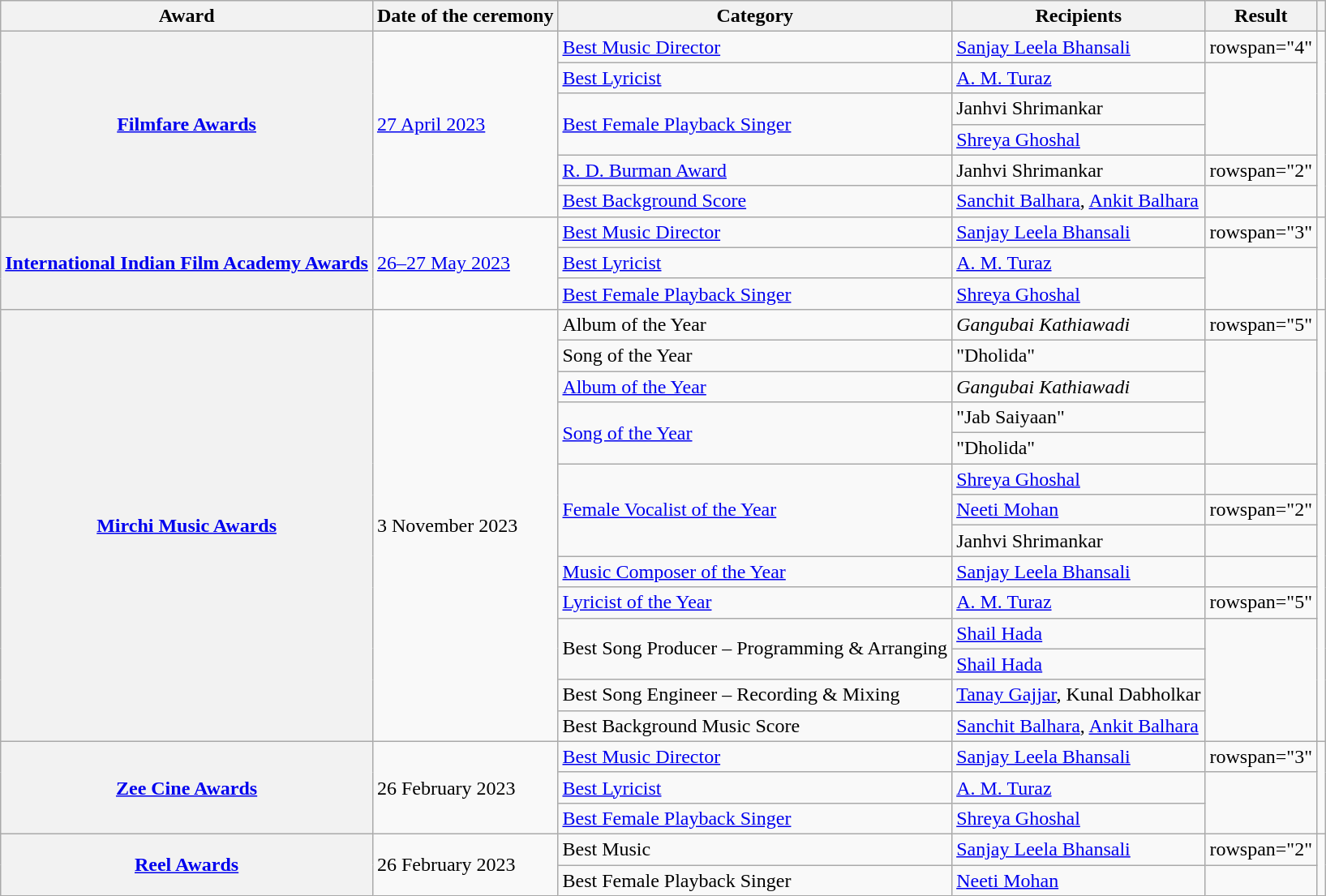<table class="wikitable plainrowheaders sortable">
<tr>
<th scope="col">Award</th>
<th scope="col">Date of the ceremony</th>
<th scope="col">Category</th>
<th scope="col">Recipients</th>
<th scope="col">Result</th>
<th scope="col" class="unsortable"></th>
</tr>
<tr>
<th rowspan="6" scope="row"><a href='#'>Filmfare Awards</a></th>
<td rowspan="6"><a href='#'>27 April 2023</a></td>
<td><a href='#'>Best Music Director</a></td>
<td><a href='#'>Sanjay Leela Bhansali</a></td>
<td>rowspan="4" </td>
<td rowspan="6" align="center"><br></td>
</tr>
<tr>
<td><a href='#'>Best Lyricist</a></td>
<td><a href='#'>A. M. Turaz</a> </td>
</tr>
<tr>
<td rowspan="2"><a href='#'>Best Female Playback Singer</a></td>
<td>Janhvi Shrimankar </td>
</tr>
<tr>
<td><a href='#'>Shreya Ghoshal</a> </td>
</tr>
<tr>
<td><a href='#'>R. D. Burman Award</a></td>
<td>Janhvi Shrimankar </td>
<td>rowspan="2" </td>
</tr>
<tr>
<td><a href='#'>Best Background Score</a></td>
<td><a href='#'>Sanchit Balhara</a>, <a href='#'>Ankit Balhara</a></td>
</tr>
<tr>
<th rowspan="3" scope="row"><a href='#'>International Indian Film Academy Awards</a></th>
<td rowspan="3"><a href='#'>26–27 May 2023</a></td>
<td><a href='#'>Best Music Director</a></td>
<td><a href='#'>Sanjay Leela Bhansali</a></td>
<td>rowspan="3" </td>
<td rowspan="3" align="center"><br><br></td>
</tr>
<tr>
<td><a href='#'>Best Lyricist</a></td>
<td><a href='#'>A. M. Turaz</a> </td>
</tr>
<tr>
<td><a href='#'>Best Female Playback Singer</a></td>
<td><a href='#'>Shreya Ghoshal</a> </td>
</tr>
<tr>
<th rowspan="14" scope="row"><a href='#'>Mirchi Music Awards</a></th>
<td rowspan="14">3 November 2023</td>
<td>Album of the Year </td>
<td><em>Gangubai Kathiawadi</em></td>
<td>rowspan="5" </td>
<td rowspan="14" align="center"><br></td>
</tr>
<tr>
<td>Song of the Year </td>
<td>"Dholida"</td>
</tr>
<tr>
<td><a href='#'>Album of the Year</a></td>
<td><em>Gangubai Kathiawadi</em></td>
</tr>
<tr>
<td rowspan="2"><a href='#'>Song of the Year</a></td>
<td>"Jab Saiyaan"</td>
</tr>
<tr>
<td>"Dholida"</td>
</tr>
<tr>
<td rowspan="3"><a href='#'>Female Vocalist of the Year</a></td>
<td><a href='#'>Shreya Ghoshal</a> </td>
<td></td>
</tr>
<tr>
<td><a href='#'>Neeti Mohan</a> </td>
<td>rowspan="2" </td>
</tr>
<tr>
<td>Janhvi Shrimankar </td>
</tr>
<tr>
<td><a href='#'>Music Composer of the Year</a></td>
<td><a href='#'>Sanjay Leela Bhansali</a></td>
<td></td>
</tr>
<tr>
<td><a href='#'>Lyricist of the Year</a></td>
<td><a href='#'>A. M. Turaz</a> </td>
<td>rowspan="5" </td>
</tr>
<tr>
<td rowspan="2">Best Song Producer – Programming & Arranging</td>
<td><a href='#'>Shail Hada</a> </td>
</tr>
<tr>
<td><a href='#'>Shail Hada</a> </td>
</tr>
<tr>
<td>Best Song Engineer – Recording & Mixing</td>
<td><a href='#'>Tanay Gajjar</a>, Kunal Dabholkar </td>
</tr>
<tr>
<td>Best Background Music Score</td>
<td><a href='#'>Sanchit Balhara</a>, <a href='#'>Ankit Balhara</a></td>
</tr>
<tr>
<th rowspan="3" scope="row"><a href='#'>Zee Cine Awards</a></th>
<td rowspan="3">26 February 2023</td>
<td><a href='#'>Best Music Director</a></td>
<td><a href='#'>Sanjay Leela Bhansali</a></td>
<td>rowspan="3" </td>
<td rowspan="3" style="text-align: center;"><br><br><br></td>
</tr>
<tr>
<td><a href='#'>Best Lyricist</a></td>
<td><a href='#'>A. M. Turaz</a> </td>
</tr>
<tr>
<td><a href='#'>Best Female Playback Singer</a></td>
<td><a href='#'>Shreya Ghoshal</a> </td>
</tr>
<tr>
<th rowspan="2" scope="row"><a href='#'>Reel Awards</a></th>
<td rowspan="2">26 February 2023</td>
<td>Best Music</td>
<td><a href='#'>Sanjay Leela Bhansali</a></td>
<td>rowspan="2" </td>
<td rowspan="2" align="center"><br></td>
</tr>
<tr>
<td>Best Female Playback Singer</td>
<td><a href='#'>Neeti Mohan</a> </td>
</tr>
</table>
